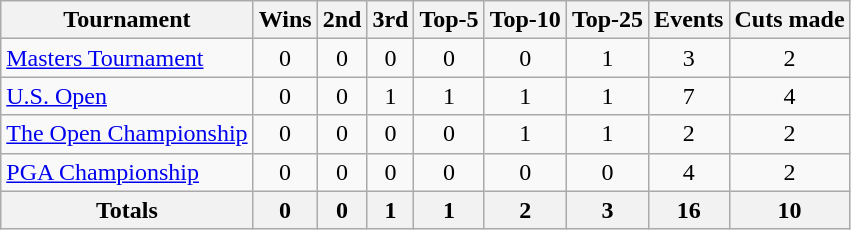<table class=wikitable style=text-align:center>
<tr>
<th>Tournament</th>
<th>Wins</th>
<th>2nd</th>
<th>3rd</th>
<th>Top-5</th>
<th>Top-10</th>
<th>Top-25</th>
<th>Events</th>
<th>Cuts made</th>
</tr>
<tr>
<td align=left><a href='#'>Masters Tournament</a></td>
<td>0</td>
<td>0</td>
<td>0</td>
<td>0</td>
<td>0</td>
<td>1</td>
<td>3</td>
<td>2</td>
</tr>
<tr>
<td align=left><a href='#'>U.S. Open</a></td>
<td>0</td>
<td>0</td>
<td>1</td>
<td>1</td>
<td>1</td>
<td>1</td>
<td>7</td>
<td>4</td>
</tr>
<tr>
<td align=left><a href='#'>The Open Championship</a></td>
<td>0</td>
<td>0</td>
<td>0</td>
<td>0</td>
<td>1</td>
<td>1</td>
<td>2</td>
<td>2</td>
</tr>
<tr>
<td align=left><a href='#'>PGA Championship</a></td>
<td>0</td>
<td>0</td>
<td>0</td>
<td>0</td>
<td>0</td>
<td>0</td>
<td>4</td>
<td>2</td>
</tr>
<tr>
<th>Totals</th>
<th>0</th>
<th>0</th>
<th>1</th>
<th>1</th>
<th>2</th>
<th>3</th>
<th>16</th>
<th>10</th>
</tr>
</table>
